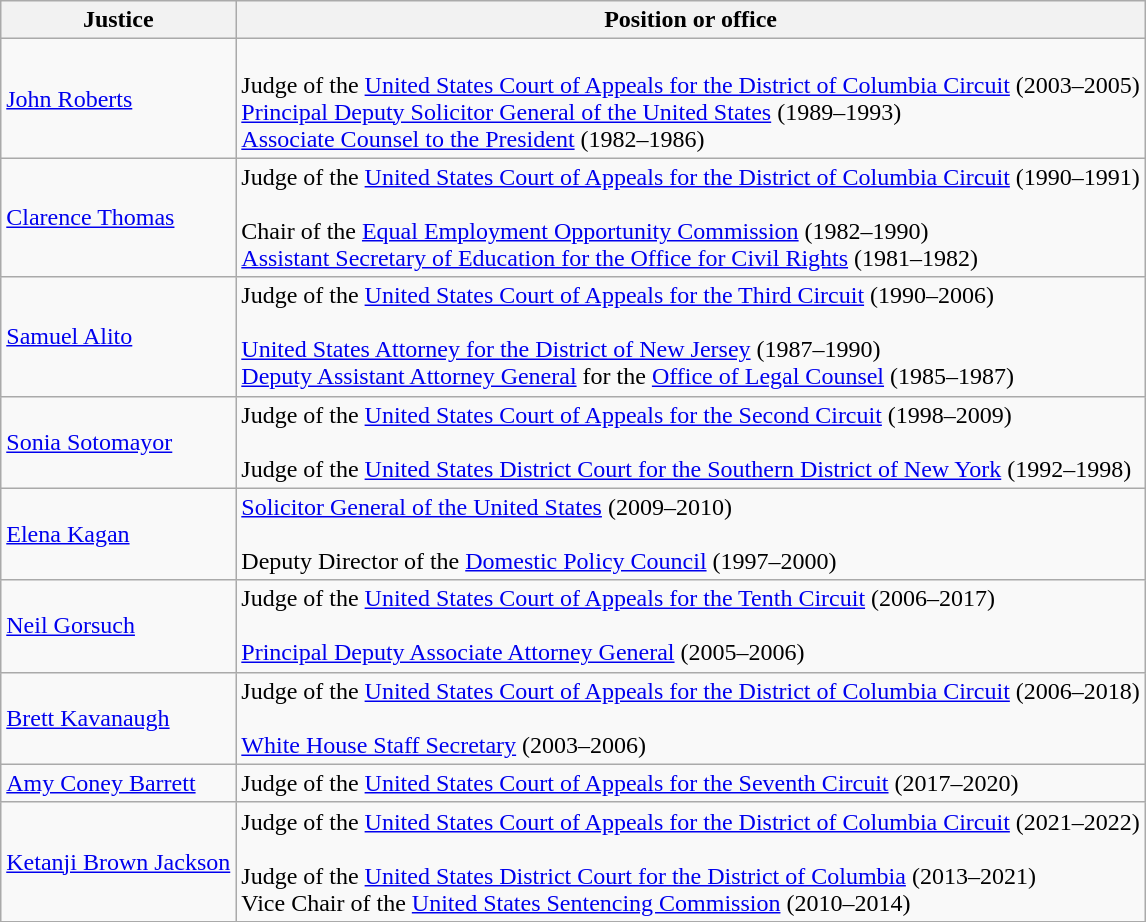<table class="wikitable">
<tr>
<th>Justice</th>
<th>Position or office</th>
</tr>
<tr>
<td><a href='#'>John Roberts</a></td>
<td><br>Judge of the <a href='#'>United States Court of Appeals for the District of Columbia Circuit</a> (2003–2005)<br>
<a href='#'>Principal Deputy Solicitor General of the United States</a> (1989–1993)<br>
<a href='#'>Associate Counsel to the President</a> (1982–1986)</td>
</tr>
<tr>
<td><a href='#'>Clarence Thomas</a></td>
<td>Judge of the <a href='#'>United States Court of Appeals for the District of Columbia Circuit</a> (1990–1991)<br><br>Chair of the <a href='#'>Equal Employment Opportunity Commission</a> (1982–1990)<br>
<a href='#'>Assistant Secretary of Education for the Office for Civil Rights</a> (1981–1982)</td>
</tr>
<tr>
<td><a href='#'>Samuel Alito</a></td>
<td>Judge of the <a href='#'>United States Court of Appeals for the Third Circuit</a> (1990–2006)<br><br><a href='#'>United States Attorney for the District of New Jersey</a> (1987–1990)<br>
<a href='#'>Deputy Assistant Attorney General</a> for the <a href='#'>Office of Legal Counsel</a> (1985–1987)</td>
</tr>
<tr>
<td><a href='#'>Sonia Sotomayor</a></td>
<td>Judge of the <a href='#'>United States Court of Appeals for the Second Circuit</a> (1998–2009)<br><br>Judge of the <a href='#'>United States District Court for the Southern District of New York</a> (1992–1998)</td>
</tr>
<tr>
<td><a href='#'>Elena Kagan</a></td>
<td><a href='#'>Solicitor General of the United States</a> (2009–2010)<br><br>Deputy Director of the <a href='#'>Domestic Policy Council</a> (1997–2000)</td>
</tr>
<tr>
<td><a href='#'>Neil Gorsuch</a></td>
<td>Judge of the <a href='#'>United States Court of Appeals for the Tenth Circuit</a> (2006–2017)<br><br><a href='#'>Principal Deputy Associate Attorney General</a> (2005–2006)</td>
</tr>
<tr>
<td><a href='#'>Brett Kavanaugh</a></td>
<td>Judge of the <a href='#'>United States Court of Appeals for the District of Columbia Circuit</a> (2006–2018)<br><br><a href='#'>White House Staff Secretary</a> (2003–2006)</td>
</tr>
<tr>
<td><a href='#'>Amy Coney Barrett</a></td>
<td>Judge of the <a href='#'>United States Court of Appeals for the Seventh Circuit</a> (2017–2020)</td>
</tr>
<tr>
<td><a href='#'>Ketanji Brown Jackson</a></td>
<td>Judge of the <a href='#'>United States Court of Appeals for the District of Columbia Circuit</a> (2021–2022)<br><br>Judge of the <a href='#'>United States District Court for the District of Columbia</a> (2013–2021)<br>
Vice Chair of the <a href='#'>United States Sentencing Commission</a> (2010–2014)</td>
</tr>
</table>
